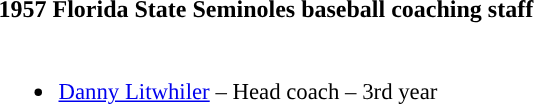<table class="toccolours">
<tr>
<th colspan=9>1957 Florida State Seminoles baseball coaching staff</th>
</tr>
<tr>
<td style="text-align: left; font-size: 95%;" valign="top"><br><ul><li><a href='#'>Danny Litwhiler</a> – Head coach – 3rd year</li></ul></td>
</tr>
</table>
